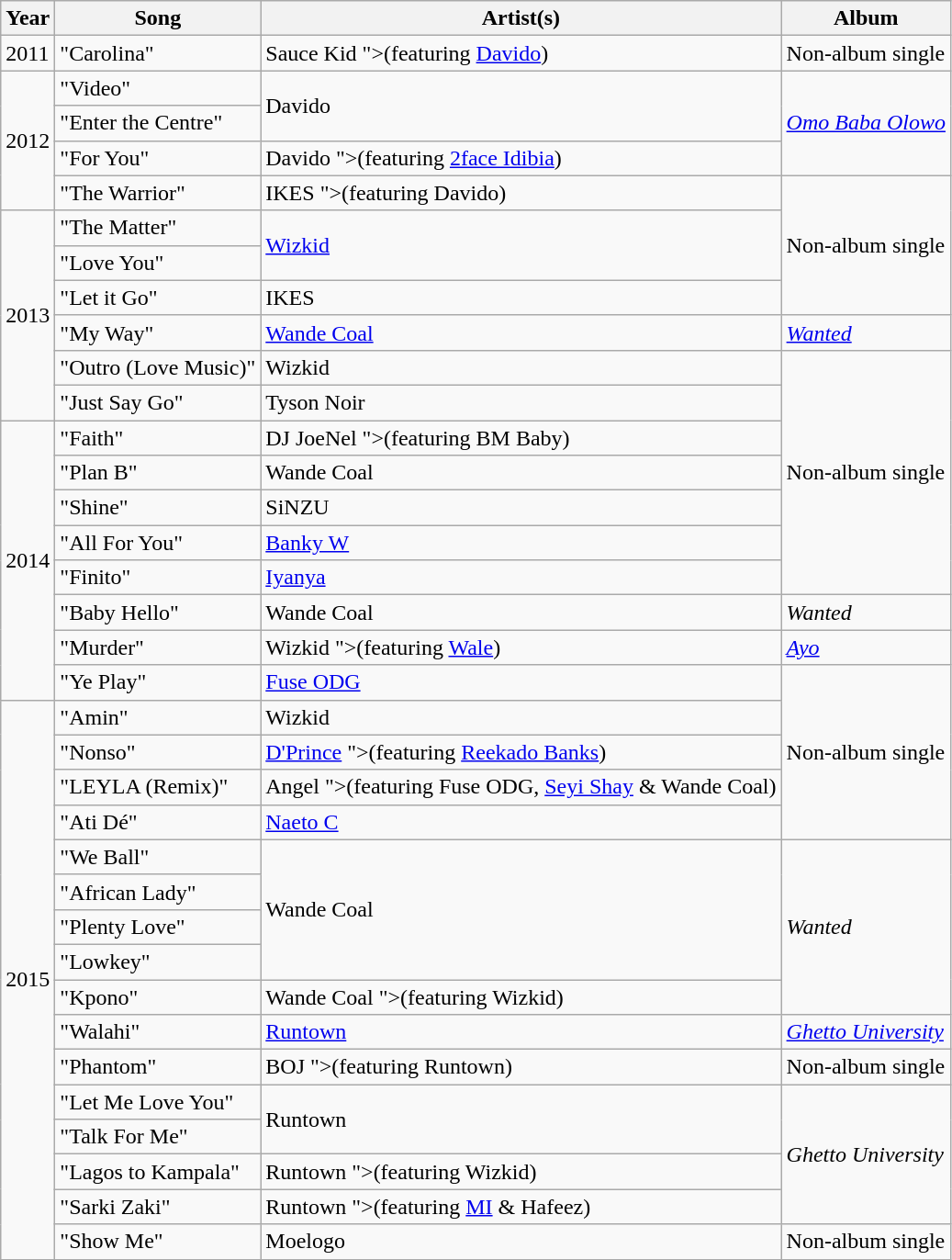<table class="wikitable sortable">
<tr>
<th>Year</th>
<th>Song</th>
<th>Artist(s)</th>
<th>Album</th>
</tr>
<tr>
<td>2011</td>
<td>"Carolina"</td>
<td>Sauce Kid <span>">(featuring <a href='#'>Davido</a>)</span></td>
<td>Non-album single</td>
</tr>
<tr>
<td rowspan="4">2012</td>
<td>"Video"</td>
<td rowspan="2">Davido</td>
<td rowspan="3"><em><a href='#'>Omo Baba Olowo</a></em></td>
</tr>
<tr>
<td>"Enter the Centre"</td>
</tr>
<tr>
<td>"For You"</td>
<td>Davido <span>">(featuring <a href='#'>2face Idibia</a>)</span></td>
</tr>
<tr>
<td>"The Warrior"</td>
<td>IKES <span>">(featuring Davido)</span></td>
<td rowspan="4">Non-album single</td>
</tr>
<tr>
<td rowspan="6">2013</td>
<td>"The Matter"</td>
<td rowspan="2"><a href='#'>Wizkid</a></td>
</tr>
<tr>
<td>"Love You"</td>
</tr>
<tr>
<td>"Let it Go"</td>
<td>IKES</td>
</tr>
<tr>
<td>"My Way"</td>
<td><a href='#'>Wande Coal</a></td>
<td><em><a href='#'>Wanted</a></em></td>
</tr>
<tr>
<td>"Outro (Love Music)"</td>
<td>Wizkid</td>
<td rowspan="7">Non-album single</td>
</tr>
<tr>
<td>"Just Say Go"</td>
<td>Tyson Noir</td>
</tr>
<tr>
<td rowspan="8">2014</td>
<td>"Faith"</td>
<td>DJ JoeNel <span>">(featuring BM Baby)</span></td>
</tr>
<tr>
<td>"Plan B"</td>
<td>Wande Coal</td>
</tr>
<tr>
<td>"Shine"</td>
<td>SiNZU</td>
</tr>
<tr>
<td>"All For You"</td>
<td><a href='#'>Banky W</a></td>
</tr>
<tr>
<td>"Finito"</td>
<td><a href='#'>Iyanya</a></td>
</tr>
<tr>
<td>"Baby Hello"</td>
<td>Wande Coal</td>
<td><em>Wanted</em></td>
</tr>
<tr>
<td>"Murder"</td>
<td>Wizkid <span>">(featuring <a href='#'>Wale</a>)</span></td>
<td><em><a href='#'>Ayo</a></em></td>
</tr>
<tr>
<td>"Ye Play"</td>
<td><a href='#'>Fuse ODG</a></td>
<td rowspan="5">Non-album single</td>
</tr>
<tr>
<td rowspan="16">2015</td>
<td>"Amin"</td>
<td>Wizkid</td>
</tr>
<tr>
<td>"Nonso"</td>
<td><a href='#'>D'Prince</a> <span>">(featuring <a href='#'>Reekado Banks</a>)</span></td>
</tr>
<tr>
<td>"LEYLA (Remix)"</td>
<td>Angel <span>">(featuring Fuse ODG, <a href='#'>Seyi Shay</a> & Wande Coal)</span></td>
</tr>
<tr>
<td>"Ati Dé"</td>
<td><a href='#'>Naeto C</a></td>
</tr>
<tr>
<td>"We Ball"</td>
<td rowspan="4">Wande Coal</td>
<td rowspan="5"><em>Wanted</em></td>
</tr>
<tr>
<td>"African Lady"</td>
</tr>
<tr>
<td>"Plenty Love"</td>
</tr>
<tr>
<td>"Lowkey"</td>
</tr>
<tr>
<td>"Kpono"</td>
<td>Wande Coal <span>">(featuring Wizkid)</span></td>
</tr>
<tr>
<td>"Walahi"</td>
<td><a href='#'>Runtown</a></td>
<td><em><a href='#'>Ghetto University</a></em></td>
</tr>
<tr>
<td>"Phantom"</td>
<td>BOJ <span>">(featuring Runtown)</span></td>
<td>Non-album single</td>
</tr>
<tr>
<td>"Let Me Love You"</td>
<td rowspan="2">Runtown</td>
<td rowspan="4"><em>Ghetto University</em></td>
</tr>
<tr>
<td>"Talk For Me"</td>
</tr>
<tr>
<td>"Lagos to Kampala"</td>
<td>Runtown <span>">(featuring Wizkid)</span></td>
</tr>
<tr>
<td>"Sarki Zaki"</td>
<td>Runtown <span>">(featuring <a href='#'>MI</a> & Hafeez)</span></td>
</tr>
<tr>
<td>"Show Me"</td>
<td>Moelogo</td>
<td>Non-album single</td>
</tr>
</table>
